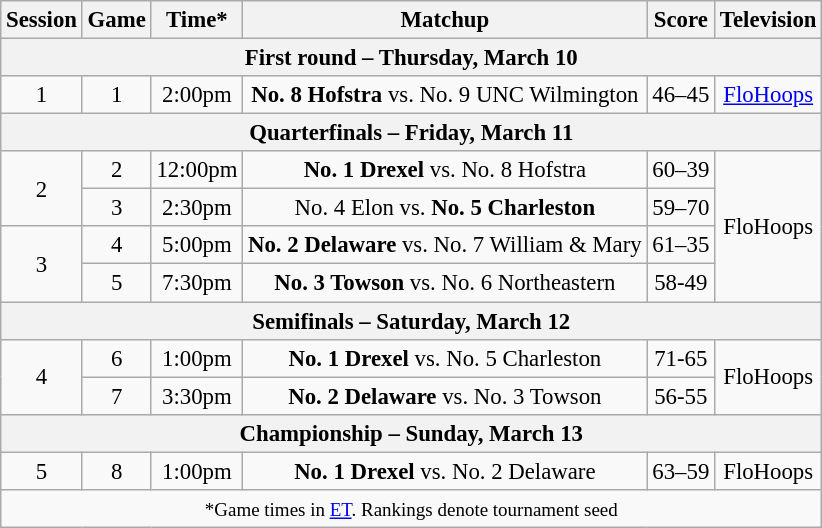<table class="wikitable" style="font-size: 95%;text-align:center">
<tr>
<th>Session</th>
<th>Game</th>
<th>Time*</th>
<th>Matchup</th>
<th>Score</th>
<th>Television</th>
</tr>
<tr>
<th colspan=6>First round – Thursday, March 10</th>
</tr>
<tr>
<td>1</td>
<td>1</td>
<td>2:00pm</td>
<td><strong>No. 8 Hofstra</strong> vs. No. 9 UNC Wilmington</td>
<td>46–45</td>
<td><a href='#'>FloHoops</a></td>
</tr>
<tr>
<th colspan=6>Quarterfinals – Friday, March 11</th>
</tr>
<tr>
<td rowspan=2>2</td>
<td>2</td>
<td>12:00pm</td>
<td><strong>No. 1 Drexel</strong> vs. No. 8 Hofstra</td>
<td>60–39</td>
<td rowspan=4>FloHoops</td>
</tr>
<tr>
<td>3</td>
<td>2:30pm</td>
<td>No. 4 Elon vs. <strong>No. 5 Charleston</strong></td>
<td>59–70</td>
</tr>
<tr>
<td rowspan=2>3</td>
<td>4</td>
<td>5:00pm</td>
<td><strong>No. 2 Delaware</strong> vs. No. 7 William & Mary</td>
<td>61–35</td>
</tr>
<tr>
<td>5</td>
<td>7:30pm</td>
<td><strong>No. 3 Towson</strong> vs. No. 6 Northeastern</td>
<td>58-49</td>
</tr>
<tr>
<th colspan=6>Semifinals – Saturday, March 12</th>
</tr>
<tr>
<td rowspan=2>4</td>
<td>6</td>
<td>1:00pm</td>
<td><strong>No. 1 Drexel</strong> vs. No. 5 Charleston</td>
<td>71-65</td>
<td rowspan=2>FloHoops</td>
</tr>
<tr>
<td>7</td>
<td>3:30pm</td>
<td><strong>No. 2 Delaware</strong> vs. No. 3 Towson</td>
<td>56-55</td>
</tr>
<tr>
<th colspan=6>Championship – Sunday, March 13</th>
</tr>
<tr>
<td>5</td>
<td>8</td>
<td>1:00pm</td>
<td><strong>No. 1 Drexel</strong> vs. No. 2 Delaware</td>
<td>63–59</td>
<td>FloHoops</td>
</tr>
<tr>
<td colspan=6><small>*Game times in <a href='#'>ET</a>. Rankings denote tournament seed</small></td>
</tr>
</table>
